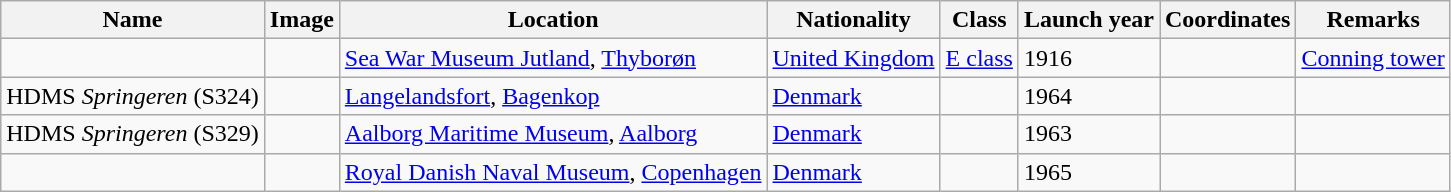<table class="wikitable sortable">
<tr>
<th>Name</th>
<th>Image</th>
<th>Location</th>
<th>Nationality</th>
<th>Class</th>
<th>Launch year</th>
<th>Coordinates</th>
<th>Remarks</th>
</tr>
<tr>
<td></td>
<td></td>
<td><a href='#'>Sea War Museum Jutland</a>, <a href='#'>Thyborøn</a></td>
<td> <a href='#'>United Kingdom</a></td>
<td><a href='#'>E class</a></td>
<td>1916</td>
<td></td>
<td><a href='#'>Conning tower</a></td>
</tr>
<tr>
<td>HDMS <em>Springeren</em> (S324)</td>
<td></td>
<td><a href='#'>Langelandsfort</a>, <a href='#'>Bagenkop</a></td>
<td> <a href='#'>Denmark</a></td>
<td></td>
<td>1964</td>
<td></td>
<td></td>
</tr>
<tr>
<td>HDMS <em>Springeren</em> (S329)</td>
<td></td>
<td><a href='#'>Aalborg Maritime Museum</a>, <a href='#'>Aalborg</a></td>
<td> <a href='#'>Denmark</a></td>
<td></td>
<td>1963</td>
<td></td>
<td></td>
</tr>
<tr>
<td></td>
<td></td>
<td><a href='#'>Royal Danish Naval Museum</a>, <a href='#'>Copenhagen</a></td>
<td> <a href='#'>Denmark</a></td>
<td></td>
<td>1965</td>
<td></td>
<td></td>
</tr>
</table>
